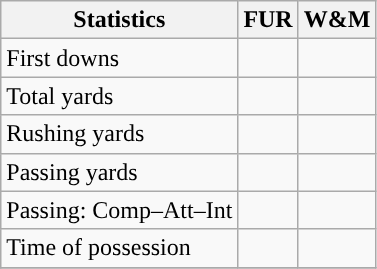<table class="wikitable" style="float: left;">
<tr>
<th>Statistics</th>
<th>FUR</th>
<th>W&M</th>
</tr>
<tr>
<td>First downs</td>
<td></td>
<td></td>
</tr>
<tr>
<td>Total yards</td>
<td></td>
<td></td>
</tr>
<tr>
<td>Rushing yards</td>
<td></td>
<td></td>
</tr>
<tr>
<td>Passing yards</td>
<td></td>
<td></td>
</tr>
<tr>
<td>Passing: Comp–Att–Int</td>
<td></td>
<td></td>
</tr>
<tr>
<td>Time of possession</td>
<td></td>
<td></td>
</tr>
<tr>
</tr>
</table>
